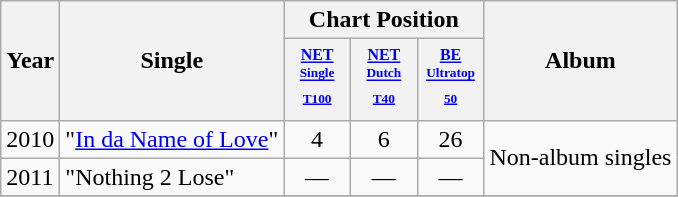<table class="wikitable">
<tr>
<th rowspan="2">Year</th>
<th rowspan="2">Single</th>
<th colspan="3">Chart Position</th>
<th scope="col" rowspan="2">Album</th>
</tr>
<tr>
<th style="width:3em;font-size:80%"align="center"><small><a href='#'>NET</a><br><sup><a href='#'>Single T100</a></sup></small></th>
<th style="width:3em;font-size:80%"align="center"><small><a href='#'>NET</a><br><sup><a href='#'>Dutch T40</a></sup></small></th>
<th style="width:3em;font-size:80%"align="center"><small><a href='#'>BE</a><br><sup><a href='#'>Ultratop 50</a></sup></small></th>
</tr>
<tr>
<td>2010</td>
<td>"<a href='#'>In da Name of Love</a>"</td>
<td align="center">4</td>
<td align="center">6</td>
<td align="center">26</td>
<td rowspan="2">Non-album singles</td>
</tr>
<tr>
<td>2011</td>
<td>"Nothing 2 Lose"</td>
<td align="center">—</td>
<td align="center">—</td>
<td align="center">—</td>
</tr>
<tr>
</tr>
</table>
